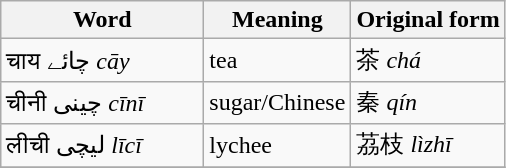<table class="wikitable">
<tr>
<th>Word</th>
<th>Meaning</th>
<th>Original form</th>
</tr>
<tr>
<td style="width:08em">चाय چائے <em>cāy</em></td>
<td>tea</td>
<td>茶 <em>chá</em></td>
</tr>
<tr>
<td>चीनी چینی <em>cīnī</em></td>
<td>sugar/Chinese</td>
<td>秦 <em>qín</em></td>
</tr>
<tr>
<td>लीची لیچی <em>līcī</em></td>
<td>lychee</td>
<td>茘枝 <em>lìzhī</em></td>
</tr>
<tr>
</tr>
</table>
